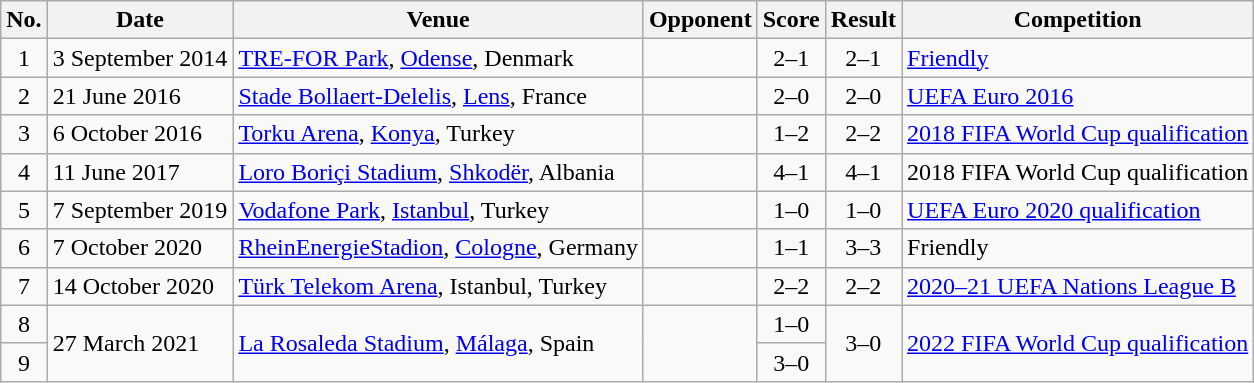<table class="wikitable sortable">
<tr>
<th scope="col">No.</th>
<th scope="col">Date</th>
<th scope="col">Venue</th>
<th scope="col">Opponent</th>
<th scope="col">Score</th>
<th scope="col">Result</th>
<th scope="col">Competition</th>
</tr>
<tr>
<td style="text-align:center">1</td>
<td>3 September 2014</td>
<td><a href='#'>TRE-FOR Park</a>, <a href='#'>Odense</a>, Denmark</td>
<td></td>
<td style="text-align:center">2–1</td>
<td style="text-align:center">2–1</td>
<td><a href='#'>Friendly</a></td>
</tr>
<tr>
<td style="text-align:center">2</td>
<td>21 June 2016</td>
<td><a href='#'>Stade Bollaert-Delelis</a>, <a href='#'>Lens</a>, France</td>
<td></td>
<td style="text-align:center">2–0</td>
<td style="text-align:center">2–0</td>
<td><a href='#'>UEFA Euro 2016</a></td>
</tr>
<tr>
<td style="text-align:center">3</td>
<td>6 October 2016</td>
<td><a href='#'>Torku Arena</a>, <a href='#'>Konya</a>, Turkey</td>
<td></td>
<td style="text-align:center">1–2</td>
<td style="text-align:center">2–2</td>
<td><a href='#'>2018 FIFA World Cup qualification</a></td>
</tr>
<tr>
<td style="text-align:center">4</td>
<td>11 June 2017</td>
<td><a href='#'>Loro Boriçi Stadium</a>, <a href='#'>Shkodër</a>, Albania</td>
<td></td>
<td style="text-align:center">4–1</td>
<td style="text-align:center">4–1</td>
<td>2018 FIFA World Cup qualification</td>
</tr>
<tr>
<td style="text-align:center">5</td>
<td>7 September 2019</td>
<td><a href='#'>Vodafone Park</a>, <a href='#'>Istanbul</a>, Turkey</td>
<td></td>
<td style="text-align:center">1–0</td>
<td style="text-align:center">1–0</td>
<td><a href='#'>UEFA Euro 2020 qualification</a></td>
</tr>
<tr>
<td style="text-align:center">6</td>
<td>7 October 2020</td>
<td><a href='#'>RheinEnergieStadion</a>, <a href='#'>Cologne</a>, Germany</td>
<td></td>
<td style="text-align:center">1–1</td>
<td style="text-align:center">3–3</td>
<td>Friendly</td>
</tr>
<tr>
<td style="text-align:center">7</td>
<td>14 October 2020</td>
<td><a href='#'>Türk Telekom Arena</a>, Istanbul, Turkey</td>
<td></td>
<td style="text-align:center">2–2</td>
<td style="text-align:center">2–2</td>
<td><a href='#'>2020–21 UEFA Nations League B</a></td>
</tr>
<tr>
<td style="text-align:center">8</td>
<td rowspan="2">27 March 2021</td>
<td rowspan="2"><a href='#'>La Rosaleda Stadium</a>, <a href='#'>Málaga</a>, Spain</td>
<td rowspan="2"></td>
<td style="text-align:center">1–0</td>
<td align=center rowspan="2">3–0</td>
<td rowspan="2"><a href='#'>2022 FIFA World Cup qualification</a></td>
</tr>
<tr>
<td style="text-align:center">9</td>
<td align="center">3–0</td>
</tr>
</table>
